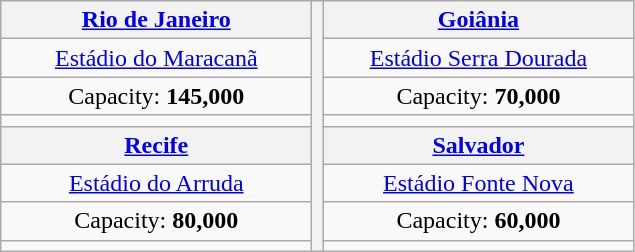<table class="wikitable" style="text-align:center">
<tr>
<th width=200><a href='#'>Rio de Janeiro</a></th>
<th rowspan= 8><br></th>
<th width=200><a href='#'>Goiânia</a></th>
</tr>
<tr>
<td><a href='#'>Estádio do Maracanã</a></td>
<td><a href='#'>Estádio Serra Dourada</a></td>
</tr>
<tr>
<td>Capacity: <strong>145,000</strong></td>
<td>Capacity: <strong>70,000</strong></td>
</tr>
<tr>
<td></td>
<td></td>
</tr>
<tr>
<th><a href='#'>Recife</a></th>
<th><a href='#'>Salvador</a></th>
</tr>
<tr>
<td><a href='#'>Estádio do Arruda</a></td>
<td><a href='#'>Estádio Fonte Nova</a></td>
</tr>
<tr>
<td>Capacity: <strong>80,000</strong></td>
<td>Capacity: <strong>60,000</strong></td>
</tr>
<tr>
<td></td>
<td></td>
</tr>
</table>
